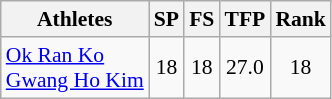<table class="wikitable" border="1" style="font-size:90%">
<tr>
<th>Athletes</th>
<th>SP</th>
<th>FS</th>
<th>TFP</th>
<th>Rank</th>
</tr>
<tr align=center>
<td align=left><a href='#'>Ok Ran Ko</a><br><a href='#'>Gwang Ho Kim</a></td>
<td>18</td>
<td>18</td>
<td>27.0</td>
<td>18</td>
</tr>
</table>
